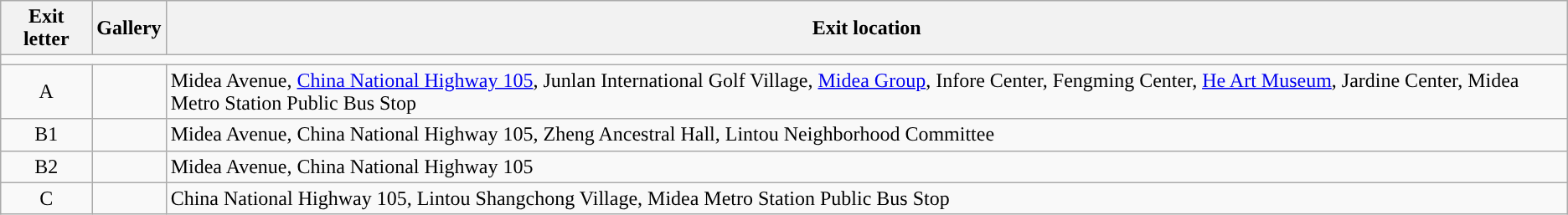<table class="wikitable">
<tr>
<th colspan="2" style="width:70px">Exit letter</th>
<th>Gallery</th>
<th>Exit location</th>
</tr>
<tr style="background:#">
<td colspan="4"></td>
</tr>
<tr>
<td colspan="2" align="center">A</td>
<td></td>
<td>Midea Avenue, <a href='#'>China National Highway 105</a>, Junlan International Golf Village, <a href='#'>Midea Group</a>, Infore Center, Fengming Center, <a href='#'>He Art Museum</a>, Jardine Center, Midea Metro Station Public Bus Stop</td>
</tr>
<tr>
<td colspan="2" align="center">B1</td>
<td></td>
<td>Midea Avenue, China National Highway 105, Zheng Ancestral Hall, Lintou Neighborhood Committee</td>
</tr>
<tr>
<td colspan="2" align="center">B2</td>
<td></td>
<td>Midea Avenue, China National Highway 105</td>
</tr>
<tr>
<td colspan="2" align="center">C</td>
<td></td>
<td>China National Highway 105, Lintou Shangchong Village, Midea Metro Station Public Bus Stop</td>
</tr>
</table>
